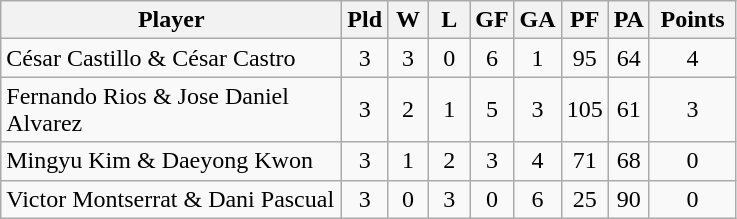<table class=wikitable style="text-align:center">
<tr>
<th width=220>Player</th>
<th width=20>Pld</th>
<th width=20>W</th>
<th width=20>L</th>
<th width=20>GF</th>
<th width=20>GA</th>
<th width=20>PF</th>
<th width=20>PA</th>
<th width=50>Points</th>
</tr>
<tr>
<td align=left> César Castillo & César Castro</td>
<td>3</td>
<td>3</td>
<td>0</td>
<td>6</td>
<td>1</td>
<td>95</td>
<td>64</td>
<td>4</td>
</tr>
<tr>
<td align=left> Fernando Rios & Jose Daniel Alvarez</td>
<td>3</td>
<td>2</td>
<td>1</td>
<td>5</td>
<td>3</td>
<td>105</td>
<td>61</td>
<td>3</td>
</tr>
<tr>
<td align=left> Mingyu Kim & Daeyong Kwon</td>
<td>3</td>
<td>1</td>
<td>2</td>
<td>3</td>
<td>4</td>
<td>71</td>
<td>68</td>
<td>0</td>
</tr>
<tr>
<td align=left> Victor Montserrat & Dani Pascual</td>
<td>3</td>
<td>0</td>
<td>3</td>
<td>0</td>
<td>6</td>
<td>25</td>
<td>90</td>
<td>0</td>
</tr>
</table>
